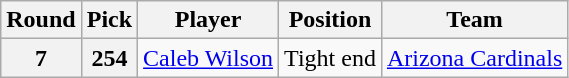<table class="wikitable" style="text-align:center;">
<tr>
<th>Round</th>
<th>Pick</th>
<th>Player</th>
<th>Position</th>
<th>Team</th>
</tr>
<tr>
<th>7</th>
<th>254</th>
<td><a href='#'>Caleb Wilson</a></td>
<td>Tight end</td>
<td><a href='#'>Arizona Cardinals</a></td>
</tr>
</table>
